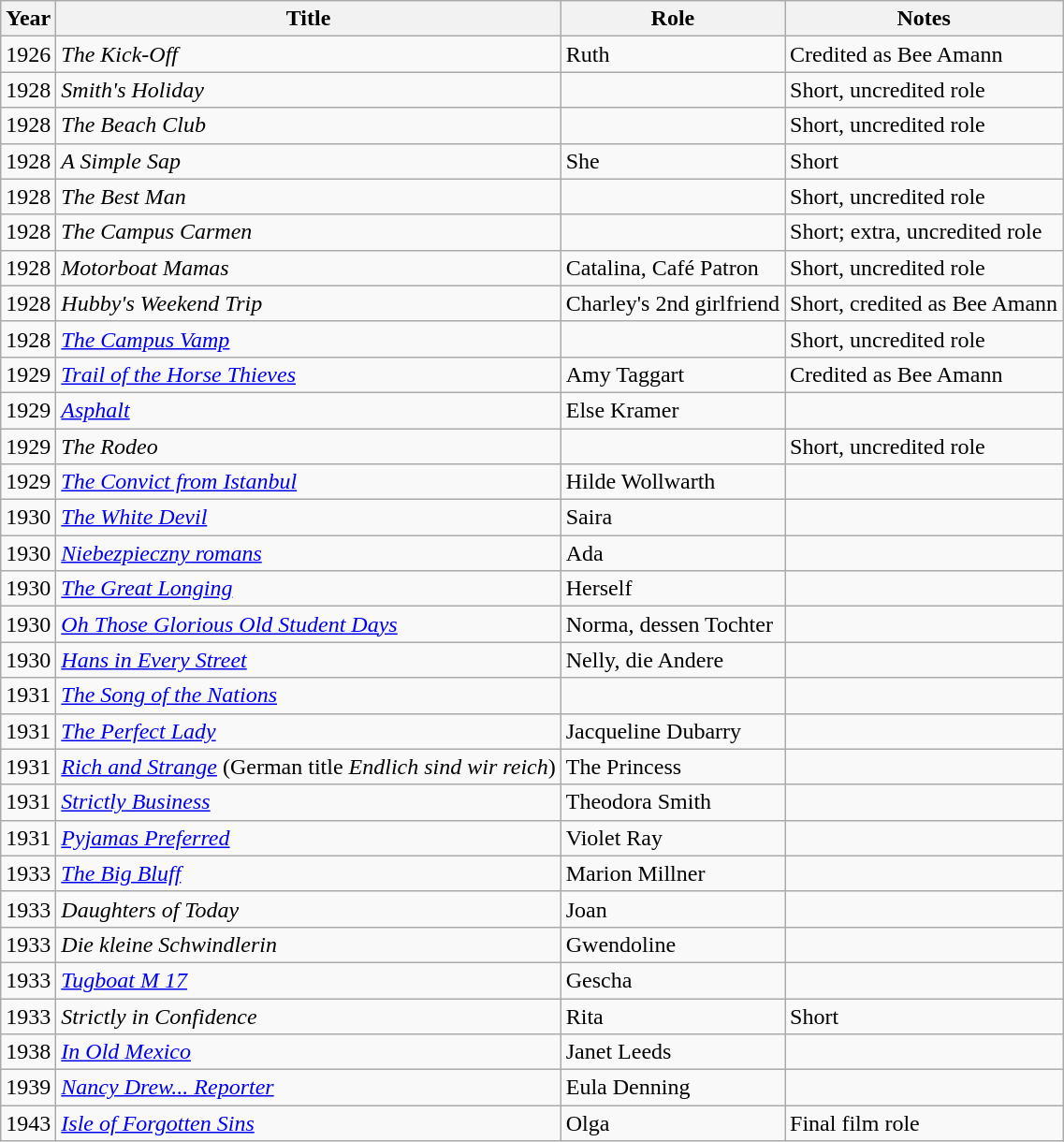<table class="wikitable">
<tr>
<th>Year</th>
<th>Title</th>
<th>Role</th>
<th>Notes</th>
</tr>
<tr>
<td>1926</td>
<td><em>The Kick-Off</em></td>
<td>Ruth</td>
<td>Credited as Bee Amann</td>
</tr>
<tr>
<td>1928</td>
<td><em>Smith's Holiday</em></td>
<td></td>
<td>Short, uncredited role</td>
</tr>
<tr>
<td>1928</td>
<td><em>The Beach Club</em></td>
<td></td>
<td>Short, uncredited role</td>
</tr>
<tr>
<td>1928</td>
<td><em>A Simple Sap</em></td>
<td>She</td>
<td>Short</td>
</tr>
<tr>
<td>1928</td>
<td><em>The Best Man</em></td>
<td></td>
<td>Short, uncredited role</td>
</tr>
<tr>
<td>1928</td>
<td><em>The Campus Carmen</em></td>
<td></td>
<td>Short; extra, uncredited role</td>
</tr>
<tr>
<td>1928</td>
<td><em>Motorboat Mamas</em></td>
<td>Catalina, Café Patron</td>
<td>Short, uncredited role</td>
</tr>
<tr>
<td>1928</td>
<td><em>Hubby's Weekend Trip</em></td>
<td>Charley's 2nd girlfriend</td>
<td>Short, credited as Bee Amann</td>
</tr>
<tr>
<td>1928</td>
<td><em><a href='#'>The Campus Vamp</a></em></td>
<td></td>
<td>Short, uncredited role</td>
</tr>
<tr>
<td>1929</td>
<td><em><a href='#'>Trail of the Horse Thieves</a></em></td>
<td>Amy Taggart</td>
<td>Credited as Bee Amann</td>
</tr>
<tr>
<td>1929</td>
<td><em><a href='#'>Asphalt</a></em></td>
<td>Else Kramer</td>
<td></td>
</tr>
<tr>
<td>1929</td>
<td><em>The Rodeo</em></td>
<td></td>
<td>Short, uncredited role</td>
</tr>
<tr>
<td>1929</td>
<td><em><a href='#'>The Convict from Istanbul</a></em></td>
<td>Hilde Wollwarth</td>
<td></td>
</tr>
<tr>
<td>1930</td>
<td><em><a href='#'>The White Devil</a></em></td>
<td>Saira</td>
<td></td>
</tr>
<tr>
<td>1930</td>
<td><em><a href='#'>Niebezpieczny romans</a></em></td>
<td>Ada</td>
<td></td>
</tr>
<tr>
<td>1930</td>
<td><em><a href='#'>The Great Longing</a></em></td>
<td>Herself</td>
<td></td>
</tr>
<tr>
<td>1930</td>
<td><em><a href='#'>Oh Those Glorious Old Student Days</a></em></td>
<td>Norma, dessen Tochter</td>
<td></td>
</tr>
<tr>
<td>1930</td>
<td><em><a href='#'>Hans in Every Street</a></em></td>
<td>Nelly, die Andere</td>
<td></td>
</tr>
<tr>
<td>1931</td>
<td><em><a href='#'>The Song of the Nations</a></em></td>
<td></td>
<td></td>
</tr>
<tr>
<td>1931</td>
<td><em><a href='#'>The Perfect Lady</a></em></td>
<td>Jacqueline Dubarry</td>
<td></td>
</tr>
<tr>
<td>1931</td>
<td><em><a href='#'>Rich and Strange</a></em> (German title <em>Endlich sind wir reich</em>)</td>
<td>The Princess</td>
<td></td>
</tr>
<tr>
<td>1931</td>
<td><em><a href='#'>Strictly Business</a></em></td>
<td>Theodora Smith</td>
<td></td>
</tr>
<tr>
<td>1931</td>
<td><em><a href='#'>Pyjamas Preferred</a></em></td>
<td>Violet Ray</td>
<td></td>
</tr>
<tr>
<td>1933</td>
<td><em><a href='#'>The Big Bluff</a></em></td>
<td>Marion Millner</td>
<td></td>
</tr>
<tr>
<td>1933</td>
<td><em>Daughters of Today</em></td>
<td>Joan</td>
<td></td>
</tr>
<tr>
<td>1933</td>
<td><em>Die kleine Schwindlerin</em></td>
<td>Gwendoline</td>
<td></td>
</tr>
<tr>
<td>1933</td>
<td><em><a href='#'>Tugboat M 17</a></em></td>
<td>Gescha</td>
<td></td>
</tr>
<tr>
<td>1933</td>
<td><em>Strictly in Confidence</em></td>
<td>Rita</td>
<td>Short</td>
</tr>
<tr>
<td>1938</td>
<td><em><a href='#'>In Old Mexico</a></em></td>
<td>Janet Leeds</td>
<td></td>
</tr>
<tr>
<td>1939</td>
<td><em><a href='#'>Nancy Drew... Reporter</a></em></td>
<td>Eula Denning</td>
<td></td>
</tr>
<tr>
<td>1943</td>
<td><em><a href='#'>Isle of Forgotten Sins</a></em></td>
<td>Olga</td>
<td>Final film role</td>
</tr>
</table>
